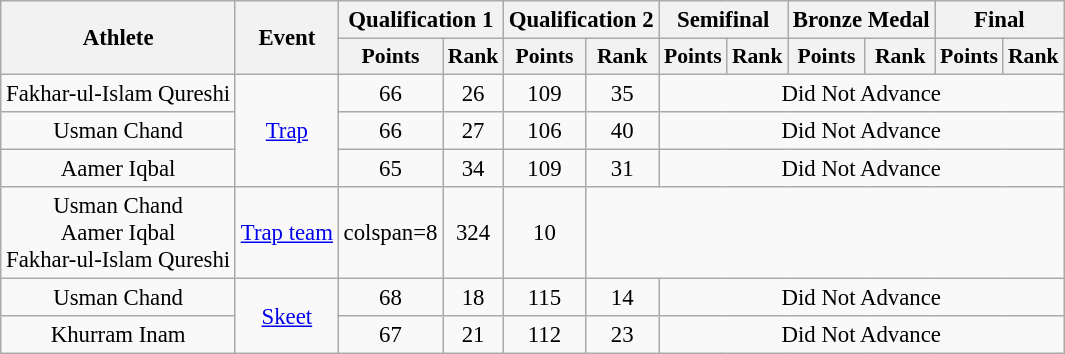<table class=wikitable style="text-align:center; font-size:95%">
<tr>
<th rowspan=2>Athlete</th>
<th rowspan=2>Event</th>
<th colspan=2>Qualification 1</th>
<th colspan=2>Qualification 2</th>
<th colspan=2>Semifinal</th>
<th colspan=2>Bronze Medal</th>
<th colspan=2>Final</th>
</tr>
<tr style="font-size:95%">
<th>Points</th>
<th>Rank</th>
<th>Points</th>
<th>Rank</th>
<th>Points</th>
<th>Rank</th>
<th>Points</th>
<th>Rank</th>
<th>Points</th>
<th>Rank</th>
</tr>
<tr>
<td>Fakhar-ul-Islam Qureshi</td>
<td rowspan=3><a href='#'>Trap</a></td>
<td>66</td>
<td>26</td>
<td>109</td>
<td>35</td>
<td style="text-align:center;" colspan=6>Did Not Advance</td>
</tr>
<tr>
<td>Usman Chand</td>
<td>66</td>
<td>27</td>
<td>106</td>
<td>40</td>
<td style="text-align:center;" colspan=6>Did Not Advance</td>
</tr>
<tr>
<td>Aamer Iqbal</td>
<td>65</td>
<td>34</td>
<td>109</td>
<td>31</td>
<td style="text-align:center;" colspan=6>Did Not Advance</td>
</tr>
<tr>
<td>Usman Chand<br>Aamer Iqbal<br>Fakhar-ul-Islam Qureshi</td>
<td><a href='#'>Trap team</a></td>
<td>colspan=8 </td>
<td>324</td>
<td>10</td>
</tr>
<tr>
<td>Usman Chand</td>
<td rowspan=2><a href='#'>Skeet</a></td>
<td>68</td>
<td>18</td>
<td>115</td>
<td>14</td>
<td Colspan=6>Did Not Advance</td>
</tr>
<tr>
<td>Khurram Inam</td>
<td>67</td>
<td>21</td>
<td>112</td>
<td>23</td>
<td Colspan=6>Did Not Advance</td>
</tr>
</table>
